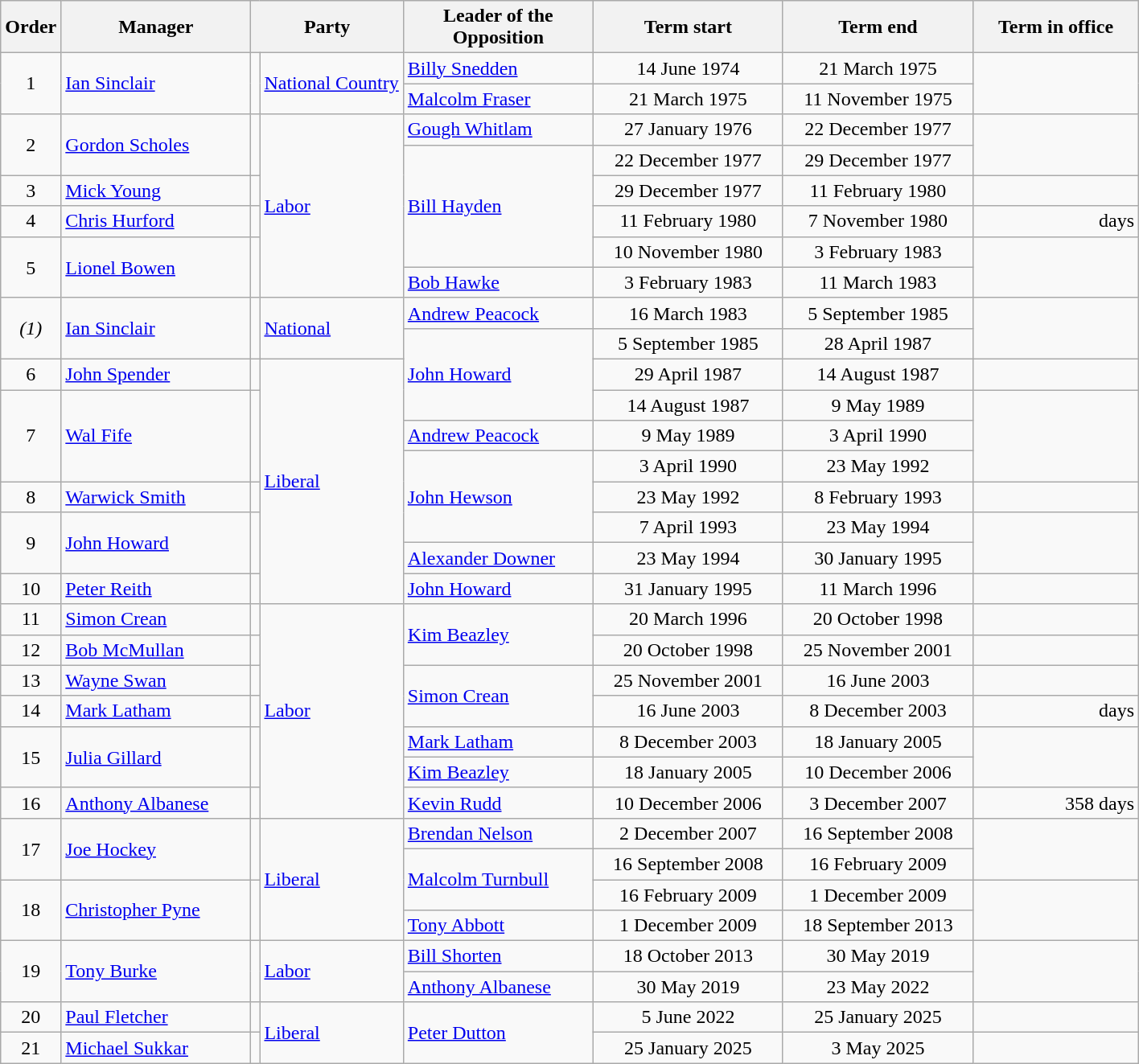<table class="wikitable">
<tr>
<th width=5>Order</th>
<th width=150>Manager</th>
<th width=75 colspan="2">Party</th>
<th width=150>Leader of the Opposition</th>
<th width=150>Term start</th>
<th width=150>Term end</th>
<th width=130>Term in office</th>
</tr>
<tr>
<td rowspan=2 align=center>1</td>
<td rowspan=2><a href='#'>Ian Sinclair</a></td>
<td rowspan="2" ></td>
<td rowspan=2><a href='#'>National Country</a></td>
<td><a href='#'>Billy Snedden</a></td>
<td align=center>14 June 1974</td>
<td align=center>21 March 1975</td>
<td rowspan=2  align=right></td>
</tr>
<tr>
<td><a href='#'>Malcolm Fraser</a></td>
<td align=center>21 March 1975</td>
<td align=center>11 November 1975</td>
</tr>
<tr>
<td rowspan=2 align=center>2</td>
<td rowspan=2><a href='#'>Gordon Scholes</a></td>
<td rowspan="2" ></td>
<td rowspan=6><a href='#'>Labor</a></td>
<td><a href='#'>Gough Whitlam</a></td>
<td align=center>27 January 1976</td>
<td align=center>22 December 1977</td>
<td rowspan=2  align=right></td>
</tr>
<tr>
<td rowspan=4><a href='#'>Bill Hayden</a></td>
<td align=center>22 December 1977</td>
<td align=center>29 December 1977</td>
</tr>
<tr>
<td align=center>3</td>
<td><a href='#'>Mick Young</a></td>
<td></td>
<td align=center>29 December 1977</td>
<td align=center>11 February 1980</td>
<td align=right></td>
</tr>
<tr>
<td align=center>4</td>
<td><a href='#'>Chris Hurford</a></td>
<td></td>
<td align=center>11 February 1980</td>
<td align=center>7 November 1980</td>
<td align=right> days</td>
</tr>
<tr>
<td rowspan=2 align=center>5</td>
<td rowspan=2><a href='#'>Lionel Bowen</a></td>
<td rowspan="2" ></td>
<td align=center>10 November 1980</td>
<td align=center>3 February 1983</td>
<td rowspan=2  align=right></td>
</tr>
<tr>
<td><a href='#'>Bob Hawke</a></td>
<td align=center>3 February 1983</td>
<td align=center>11 March 1983</td>
</tr>
<tr>
<td rowspan=2 align=center><em>(1)</em></td>
<td rowspan=2><a href='#'>Ian Sinclair</a></td>
<td rowspan="2" ></td>
<td rowspan=2><a href='#'>National</a></td>
<td><a href='#'>Andrew Peacock</a></td>
<td align=center>16 March 1983</td>
<td align=center>5 September 1985</td>
<td rowspan=2  align=right></td>
</tr>
<tr>
<td rowspan=3><a href='#'>John Howard</a></td>
<td align=center>5 September 1985</td>
<td align=center>28 April 1987</td>
</tr>
<tr>
<td align=center>6</td>
<td><a href='#'>John Spender</a></td>
<td></td>
<td rowspan=8><a href='#'>Liberal</a></td>
<td align=center>29 April 1987</td>
<td align=center>14 August 1987</td>
<td align=right></td>
</tr>
<tr>
<td rowspan=3 align=center>7</td>
<td rowspan=3><a href='#'>Wal Fife</a></td>
<td rowspan="3" ></td>
<td align=center>14 August 1987</td>
<td align=center>9 May 1989</td>
<td rowspan=3   align=right></td>
</tr>
<tr>
<td><a href='#'>Andrew Peacock</a></td>
<td align=center>9 May 1989</td>
<td align=center>3 April 1990</td>
</tr>
<tr>
<td rowspan=3><a href='#'>John Hewson</a></td>
<td align=center>3 April 1990</td>
<td align=center>23 May 1992</td>
</tr>
<tr>
<td align=center>8</td>
<td><a href='#'>Warwick Smith</a></td>
<td></td>
<td align=center>23 May 1992</td>
<td align=center>8 February 1993</td>
<td align=right></td>
</tr>
<tr>
<td rowspan=2 align=center>9</td>
<td rowspan=2><a href='#'>John Howard</a></td>
<td rowspan="2" ></td>
<td align=center>7 April 1993</td>
<td align=center>23 May 1994</td>
<td rowspan=2   align=right></td>
</tr>
<tr>
<td><a href='#'>Alexander Downer</a></td>
<td align=center>23 May 1994</td>
<td align=center>30 January 1995</td>
</tr>
<tr>
<td align=center>10</td>
<td><a href='#'>Peter Reith</a></td>
<td></td>
<td><a href='#'>John Howard</a></td>
<td align=center>31 January 1995</td>
<td align=center>11 March 1996</td>
<td align=right></td>
</tr>
<tr>
<td align=center>11</td>
<td><a href='#'>Simon Crean</a></td>
<td></td>
<td rowspan= 7><a href='#'>Labor</a></td>
<td rowspan= 2><a href='#'>Kim Beazley</a></td>
<td align=center>20 March 1996</td>
<td align=center>20 October 1998</td>
<td align=right></td>
</tr>
<tr>
<td align=center>12</td>
<td><a href='#'>Bob McMullan</a></td>
<td></td>
<td align=center>20 October 1998</td>
<td align=center>25 November 2001</td>
<td align=right></td>
</tr>
<tr>
<td align=center>13</td>
<td><a href='#'>Wayne Swan</a></td>
<td></td>
<td rowspan= 2><a href='#'>Simon Crean</a></td>
<td align=center>25 November 2001</td>
<td align=center>16 June 2003</td>
<td align=right></td>
</tr>
<tr>
<td align=center>14</td>
<td><a href='#'>Mark Latham</a></td>
<td></td>
<td align=center>16 June 2003</td>
<td align=center>8 December 2003</td>
<td align=right> days</td>
</tr>
<tr>
<td rowspan=2 align=center>15</td>
<td rowspan=2><a href='#'>Julia Gillard</a></td>
<td rowspan="2" ></td>
<td><a href='#'>Mark Latham</a></td>
<td align=center>8 December 2003</td>
<td align=center>18 January 2005</td>
<td rowspan=2  align=right></td>
</tr>
<tr>
<td><a href='#'>Kim Beazley</a></td>
<td align=center>18 January 2005</td>
<td align=center>10 December 2006</td>
</tr>
<tr>
<td align=center>16</td>
<td><a href='#'>Anthony Albanese</a></td>
<td></td>
<td><a href='#'>Kevin Rudd</a></td>
<td align=center>10 December 2006</td>
<td align=center>3 December 2007</td>
<td align=right>358 days</td>
</tr>
<tr>
<td rowspan=2 align=center>17</td>
<td rowspan=2><a href='#'>Joe Hockey</a></td>
<td rowspan="2" ></td>
<td rowspan=4><a href='#'>Liberal</a></td>
<td><a href='#'>Brendan Nelson</a></td>
<td align=center>2 December 2007</td>
<td align=center>16 September 2008</td>
<td rowspan=2  align=right></td>
</tr>
<tr>
<td rowspan=2><a href='#'>Malcolm Turnbull</a></td>
<td align=center>16 September 2008</td>
<td align=center>16 February 2009</td>
</tr>
<tr>
<td rowspan=2 align=center>18</td>
<td rowspan=2><a href='#'>Christopher Pyne</a></td>
<td rowspan="2" ></td>
<td align=center>16 February 2009</td>
<td align=center>1 December 2009</td>
<td rowspan=2  align=right></td>
</tr>
<tr>
<td><a href='#'>Tony Abbott</a></td>
<td align=center>1 December 2009</td>
<td align=center>18 September 2013</td>
</tr>
<tr>
<td rowspan="2" align="center">19</td>
<td rowspan="2"><a href='#'>Tony Burke</a></td>
<td rowspan="2" ></td>
<td rowspan="2"><a href='#'>Labor</a></td>
<td><a href='#'>Bill Shorten</a></td>
<td align=center>18 October 2013</td>
<td align=center>30 May 2019</td>
<td rowspan="2" align="right"><strong></strong></td>
</tr>
<tr>
<td><a href='#'>Anthony Albanese</a></td>
<td align=center>30 May 2019</td>
<td align=center>23 May 2022</td>
</tr>
<tr>
<td align="center">20</td>
<td><a href='#'>Paul Fletcher</a></td>
<td></td>
<td rowspan=2><a href='#'>Liberal</a></td>
<td rowspan=2><a href='#'>Peter Dutton</a></td>
<td align=center>5 June 2022</td>
<td align=center>25 January 2025</td>
<td align=right></td>
</tr>
<tr>
<td align="center">21</td>
<td><a href='#'>Michael Sukkar</a></td>
<td></td>
<td align=center>25 January 2025</td>
<td align=center>3 May 2025</td>
<td align=right></td>
</tr>
</table>
